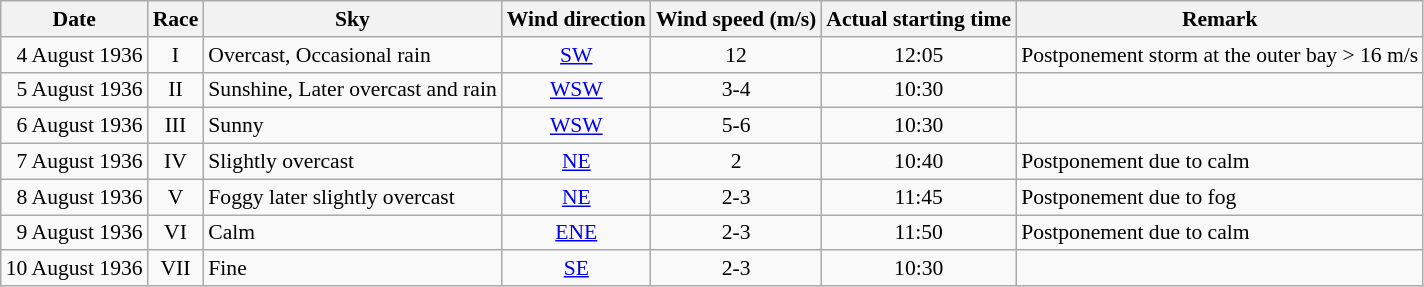<table class="wikitable" style="text-align:right; font-size:90%">
<tr>
<th>Date</th>
<th>Race</th>
<th>Sky</th>
<th>Wind direction</th>
<th>Wind speed (m/s)</th>
<th>Actual starting time</th>
<th>Remark</th>
</tr>
<tr>
<td>4 August 1936</td>
<td align=center>I</td>
<td align=left>Overcast, Occasional rain</td>
<td align=center><a href='#'>SW</a></td>
<td align=center>12</td>
<td align=center>12:05</td>
<td align=left>Postponement storm at the outer bay > 16 m/s</td>
</tr>
<tr>
<td>5 August 1936</td>
<td align=center>II</td>
<td align=left>Sunshine, Later overcast and rain</td>
<td align=center><a href='#'>WSW</a></td>
<td align=center>3-4</td>
<td align=center>10:30</td>
<td></td>
</tr>
<tr>
<td>6 August 1936</td>
<td align=center>III</td>
<td align=left>Sunny</td>
<td align=center><a href='#'>WSW</a></td>
<td align=center>5-6</td>
<td align=center>10:30</td>
<td></td>
</tr>
<tr>
<td>7 August 1936</td>
<td align=center>IV</td>
<td align=left>Slightly overcast</td>
<td align=center><a href='#'>NE</a></td>
<td align=center>2</td>
<td align=center>10:40</td>
<td align=left>Postponement due to calm</td>
</tr>
<tr>
<td>8 August 1936</td>
<td align=center>V</td>
<td align=left>Foggy later slightly overcast</td>
<td align=center><a href='#'>NE</a></td>
<td align=center>2-3</td>
<td align=center>11:45</td>
<td align=left>Postponement due to fog</td>
</tr>
<tr>
<td>9 August 1936</td>
<td align=center>VI</td>
<td align=left>Calm</td>
<td align=center><a href='#'>ENE</a></td>
<td align=center>2-3</td>
<td align=center>11:50</td>
<td align=left>Postponement due to calm</td>
</tr>
<tr>
<td>10 August 1936</td>
<td align=center>VII</td>
<td align=left>Fine</td>
<td align=center><a href='#'>SE</a></td>
<td align=center>2-3</td>
<td align=center>10:30</td>
<td></td>
</tr>
</table>
